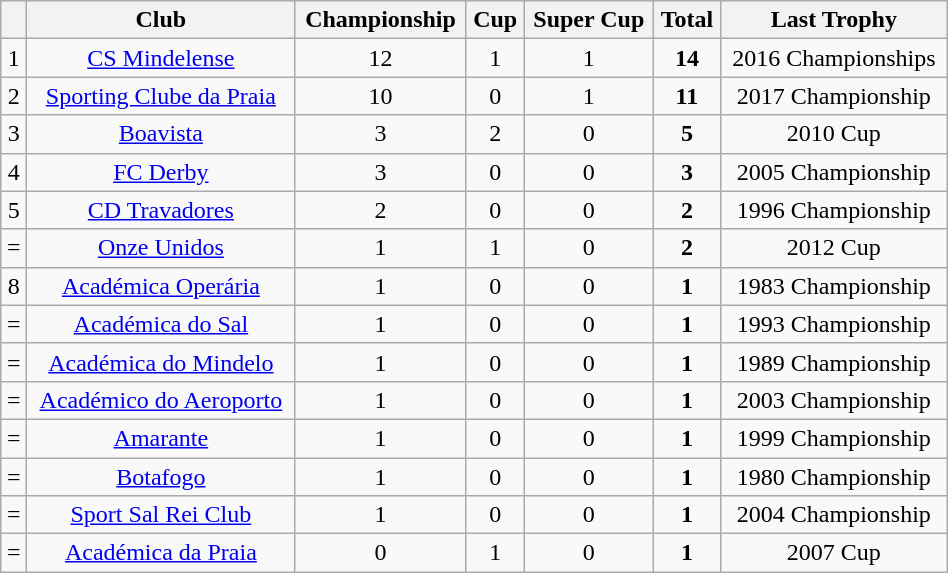<table class="wikitable sortable" width=50%>
<tr>
<th></th>
<th>Club</th>
<th>Championship</th>
<th>Cup</th>
<th>Super Cup</th>
<th>Total</th>
<th>Last Trophy</th>
</tr>
<tr align=center>
<td>1</td>
<td><a href='#'>CS Mindelense</a></td>
<td>12</td>
<td>1</td>
<td>1</td>
<td><strong>14</strong></td>
<td>2016 Championships</td>
</tr>
<tr align=center>
<td>2</td>
<td><a href='#'>Sporting Clube da Praia</a></td>
<td>10</td>
<td>0</td>
<td>1</td>
<td><strong>11</strong></td>
<td>2017 Championship</td>
</tr>
<tr align=center>
<td>3</td>
<td><a href='#'>Boavista</a></td>
<td>3</td>
<td>2</td>
<td>0</td>
<td><strong>5</strong></td>
<td>2010 Cup</td>
</tr>
<tr align=center>
<td>4</td>
<td><a href='#'>FC Derby</a></td>
<td>3</td>
<td>0</td>
<td>0</td>
<td><strong>3</strong></td>
<td>2005 Championship</td>
</tr>
<tr align=center>
<td>5</td>
<td><a href='#'>CD Travadores</a></td>
<td>2</td>
<td>0</td>
<td>0</td>
<td><strong>2</strong></td>
<td>1996 Championship</td>
</tr>
<tr align=center>
<td>=</td>
<td><a href='#'>Onze Unidos</a></td>
<td>1</td>
<td>1</td>
<td>0</td>
<td><strong>2</strong></td>
<td>2012 Cup</td>
</tr>
<tr align=center>
<td>8</td>
<td><a href='#'>Académica Operária</a></td>
<td>1</td>
<td>0</td>
<td>0</td>
<td><strong>1</strong></td>
<td>1983 Championship</td>
</tr>
<tr align=center>
<td>=</td>
<td><a href='#'>Académica do Sal</a></td>
<td>1</td>
<td>0</td>
<td>0</td>
<td><strong>1</strong></td>
<td>1993 Championship</td>
</tr>
<tr align=center>
<td>=</td>
<td><a href='#'>Académica do Mindelo</a></td>
<td>1</td>
<td>0</td>
<td>0</td>
<td><strong>1</strong></td>
<td>1989 Championship</td>
</tr>
<tr align=center>
<td>=</td>
<td><a href='#'>Académico do Aeroporto</a></td>
<td>1</td>
<td>0</td>
<td>0</td>
<td><strong>1</strong></td>
<td>2003 Championship</td>
</tr>
<tr align=center>
<td>=</td>
<td><a href='#'>Amarante</a></td>
<td>1</td>
<td>0</td>
<td>0</td>
<td><strong>1</strong></td>
<td>1999 Championship</td>
</tr>
<tr align=center>
<td>=</td>
<td><a href='#'>Botafogo</a></td>
<td>1</td>
<td>0</td>
<td>0</td>
<td><strong>1</strong></td>
<td>1980 Championship</td>
</tr>
<tr align=center>
<td>=</td>
<td><a href='#'>Sport Sal Rei Club</a></td>
<td>1</td>
<td>0</td>
<td>0</td>
<td><strong>1</strong></td>
<td>2004 Championship</td>
</tr>
<tr align=center>
<td>=</td>
<td><a href='#'>Académica da Praia</a></td>
<td>0</td>
<td>1</td>
<td>0</td>
<td><strong>1</strong></td>
<td>2007 Cup</td>
</tr>
</table>
